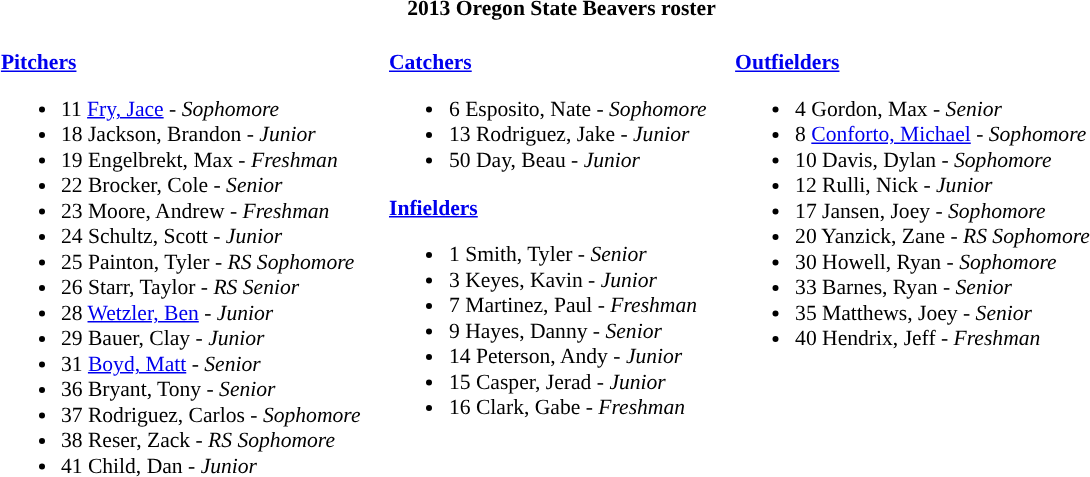<table class="toccolours" style="border-collapse:collapse; font-size:90%;">
<tr>
<th colspan=7>2013 Oregon State Beavers roster</th>
</tr>
<tr>
</tr>
<tr>
<td width="03"> </td>
<td valign="top"><br><strong><a href='#'>Pitchers</a></strong><ul><li>11  <a href='#'>Fry, Jace</a> - <em>Sophomore</em></li><li>18  Jackson, Brandon - <em>Junior</em></li><li>19  Engelbrekt, Max - <em>Freshman</em></li><li>22  Brocker, Cole - <em>Senior</em></li><li>23  Moore, Andrew - <em>Freshman</em></li><li>24  Schultz, Scott - <em>Junior</em></li><li>25  Painton, Tyler - <em>RS Sophomore</em></li><li>26  Starr, Taylor - <em>RS Senior</em></li><li>28  <a href='#'>Wetzler, Ben</a> - <em>Junior</em></li><li>29  Bauer, Clay - <em>Junior</em></li><li>31  <a href='#'>Boyd, Matt</a> - <em>Senior</em></li><li>36  Bryant, Tony - <em>Senior</em></li><li>37  Rodriguez, Carlos - <em>Sophomore</em></li><li>38  Reser, Zack - <em>RS Sophomore</em></li><li>41  Child, Dan - <em>Junior</em></li></ul></td>
<td width="15"> </td>
<td valign="top"><br><strong><a href='#'>Catchers</a></strong><ul><li>6  Esposito, Nate - <em>Sophomore</em></li><li>13  Rodriguez, Jake - <em>Junior</em></li><li>50  Day, Beau - <em>Junior</em></li></ul><strong><a href='#'>Infielders</a></strong><ul><li>1  Smith, Tyler - <em>Senior</em></li><li>3  Keyes, Kavin - <em>Junior</em></li><li>7  Martinez, Paul - <em>Freshman</em></li><li>9  Hayes, Danny - <em>Senior</em></li><li>14  Peterson, Andy - <em>Junior</em></li><li>15  Casper, Jerad - <em>Junior</em></li><li>16  Clark, Gabe - <em>Freshman</em></li></ul></td>
<td width="15"> </td>
<td valign="top"><br><strong><a href='#'>Outfielders</a></strong><ul><li>4  Gordon, Max - <em>Senior</em></li><li>8  <a href='#'>Conforto, Michael</a> - <em>Sophomore</em></li><li>10  Davis, Dylan - <em>Sophomore</em></li><li>12  Rulli, Nick - <em>Junior</em></li><li>17  Jansen, Joey - <em>Sophomore</em></li><li>20  Yanzick, Zane - <em>RS Sophomore</em></li><li>30  Howell, Ryan - <em>Sophomore</em></li><li>33  Barnes, Ryan - <em>Senior</em></li><li>35  Matthews, Joey - <em>Senior</em></li><li>40  Hendrix, Jeff - <em>Freshman</em></li></ul></td>
<td width="25"> </td>
</tr>
</table>
